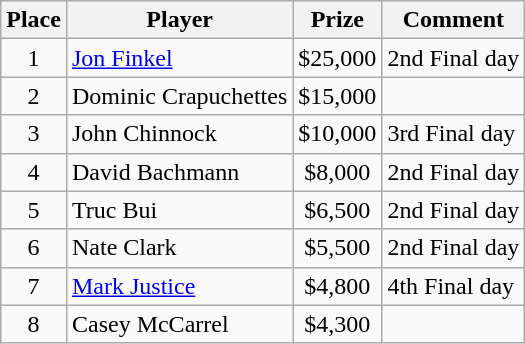<table class="wikitable">
<tr>
<th>Place</th>
<th>Player</th>
<th>Prize</th>
<th>Comment</th>
</tr>
<tr>
<td align=center>1</td>
<td> <a href='#'>Jon Finkel</a></td>
<td align=center>$25,000</td>
<td>2nd Final day</td>
</tr>
<tr>
<td align=center>2</td>
<td> Dominic Crapuchettes</td>
<td align=center>$15,000</td>
<td></td>
</tr>
<tr>
<td align=center>3</td>
<td> John Chinnock</td>
<td align=center>$10,000</td>
<td>3rd Final day</td>
</tr>
<tr>
<td align=center>4</td>
<td> David Bachmann</td>
<td align=center>$8,000</td>
<td>2nd Final day</td>
</tr>
<tr>
<td align=center>5</td>
<td> Truc Bui</td>
<td align=center>$6,500</td>
<td>2nd Final day</td>
</tr>
<tr>
<td align=center>6</td>
<td> Nate Clark</td>
<td align=center>$5,500</td>
<td>2nd Final day</td>
</tr>
<tr>
<td align=center>7</td>
<td> <a href='#'>Mark Justice</a></td>
<td align=center>$4,800</td>
<td>4th Final day</td>
</tr>
<tr>
<td align=center>8</td>
<td> Casey McCarrel</td>
<td align=center>$4,300</td>
<td></td>
</tr>
</table>
